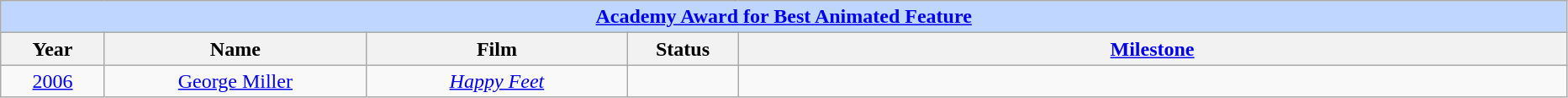<table class="wikitable" style="text-align: center">
<tr ---- bgcolor="#bfd7ff">
<td colspan=5 align=center><strong><a href='#'>Academy Award for Best Animated Feature</a></strong></td>
</tr>
<tr ---- bgcolor="#ebf5ff">
<th width="75"><strong>Year</strong></th>
<th width="200"><strong>Name</strong></th>
<th width="200"><strong>Film</strong></th>
<th width="80"><strong>Status</strong></th>
<th width="650"><strong><a href='#'>Milestone</a></strong></th>
</tr>
<tr>
<td><a href='#'>2006</a></td>
<td><a href='#'>George Miller</a></td>
<td><em><a href='#'>Happy Feet</a></em></td>
<td></td>
<td></td>
</tr>
</table>
